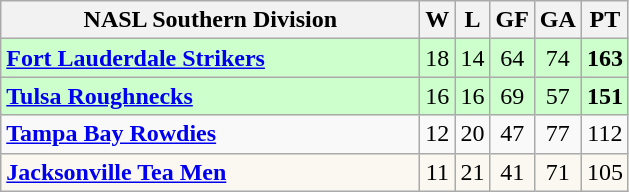<table class="wikitable" style="text-align:center">
<tr>
<th style="width:17em">NASL Southern Division</th>
<th>W</th>
<th>L</th>
<th>GF</th>
<th>GA</th>
<th>PT</th>
</tr>
<tr align=center bgcolor=#ccffcc>
<td align=left><strong><a href='#'>Fort Lauderdale Strikers</a></strong></td>
<td>18</td>
<td>14</td>
<td>64</td>
<td>74</td>
<td><strong>163</strong></td>
</tr>
<tr align=center bgcolor=#ccffcc>
<td align=left><strong><a href='#'>Tulsa Roughnecks</a></strong></td>
<td>16</td>
<td>16</td>
<td>69</td>
<td>57</td>
<td><strong>151</strong></td>
</tr>
<tr align=center>
<td align=left><strong><a href='#'>Tampa Bay Rowdies</a></strong></td>
<td>12</td>
<td>20</td>
<td>47</td>
<td>77</td>
<td>112</td>
</tr>
<tr align=center bgcolor=#FAF8F0>
<td align=left><strong><a href='#'>Jacksonville Tea Men</a></strong></td>
<td>11</td>
<td>21</td>
<td>41</td>
<td>71</td>
<td>105</td>
</tr>
</table>
